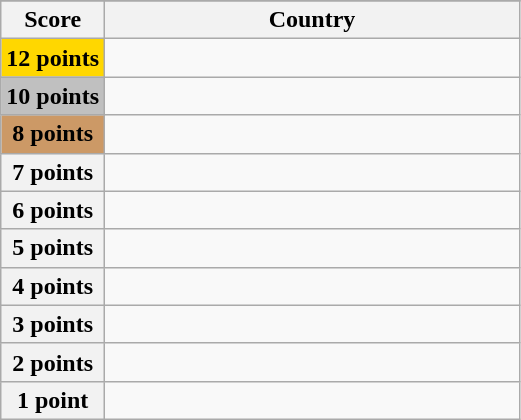<table class="wikitable">
<tr>
</tr>
<tr>
<th scope="col" width="20%">Score</th>
<th scope="col">Country</th>
</tr>
<tr>
<th scope="row" style="background:gold">12 points</th>
<td></td>
</tr>
<tr>
<th scope="row" style="background:silver">10 points</th>
<td></td>
</tr>
<tr>
<th scope="row" style="background:#CC9966">8 points</th>
<td></td>
</tr>
<tr>
<th scope="row">7 points</th>
<td></td>
</tr>
<tr>
<th scope="row">6 points</th>
<td></td>
</tr>
<tr>
<th scope="row">5 points</th>
<td></td>
</tr>
<tr>
<th scope="row">4 points</th>
<td></td>
</tr>
<tr>
<th scope="row">3 points</th>
<td></td>
</tr>
<tr>
<th scope="row">2 points</th>
<td></td>
</tr>
<tr>
<th scope="row">1 point</th>
<td></td>
</tr>
</table>
